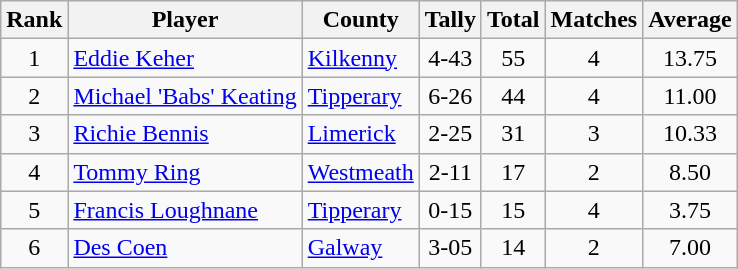<table class="wikitable">
<tr>
<th>Rank</th>
<th>Player</th>
<th>County</th>
<th>Tally</th>
<th>Total</th>
<th>Matches</th>
<th>Average</th>
</tr>
<tr>
<td rowspan=1 align=center>1</td>
<td><a href='#'>Eddie Keher</a></td>
<td><a href='#'>Kilkenny</a></td>
<td align=center>4-43</td>
<td align=center>55</td>
<td align=center>4</td>
<td align=center>13.75</td>
</tr>
<tr>
<td rowspan=1 align=center>2</td>
<td><a href='#'>Michael 'Babs' Keating</a></td>
<td><a href='#'>Tipperary</a></td>
<td align=center>6-26</td>
<td align=center>44</td>
<td align=center>4</td>
<td align=center>11.00</td>
</tr>
<tr>
<td rowspan=1 align=center>3</td>
<td><a href='#'>Richie Bennis</a></td>
<td><a href='#'>Limerick</a></td>
<td align=center>2-25</td>
<td align=center>31</td>
<td align=center>3</td>
<td align=center>10.33</td>
</tr>
<tr>
<td rowspan=1 align=center>4</td>
<td><a href='#'>Tommy Ring</a></td>
<td><a href='#'>Westmeath</a></td>
<td align=center>2-11</td>
<td align=center>17</td>
<td align=center>2</td>
<td align=center>8.50</td>
</tr>
<tr>
<td rowspan=1 align=center>5</td>
<td><a href='#'>Francis Loughnane</a></td>
<td><a href='#'>Tipperary</a></td>
<td align=center>0-15</td>
<td align=center>15</td>
<td align=center>4</td>
<td align=center>3.75</td>
</tr>
<tr>
<td rowspan=1 align=center>6</td>
<td><a href='#'>Des Coen</a></td>
<td><a href='#'>Galway</a></td>
<td align=center>3-05</td>
<td align=center>14</td>
<td align=center>2</td>
<td align=center>7.00</td>
</tr>
</table>
